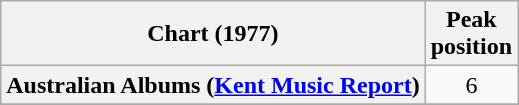<table class="wikitable sortable plainrowheaders" style="text-align:center;">
<tr>
<th scope="col">Chart (1977)</th>
<th scope="col">Peak<br>position</th>
</tr>
<tr>
<th scope="row">Australian Albums (<a href='#'>Kent Music Report</a>)</th>
<td>6</td>
</tr>
<tr>
</tr>
<tr>
</tr>
<tr>
</tr>
<tr>
</tr>
<tr>
</tr>
<tr>
</tr>
</table>
